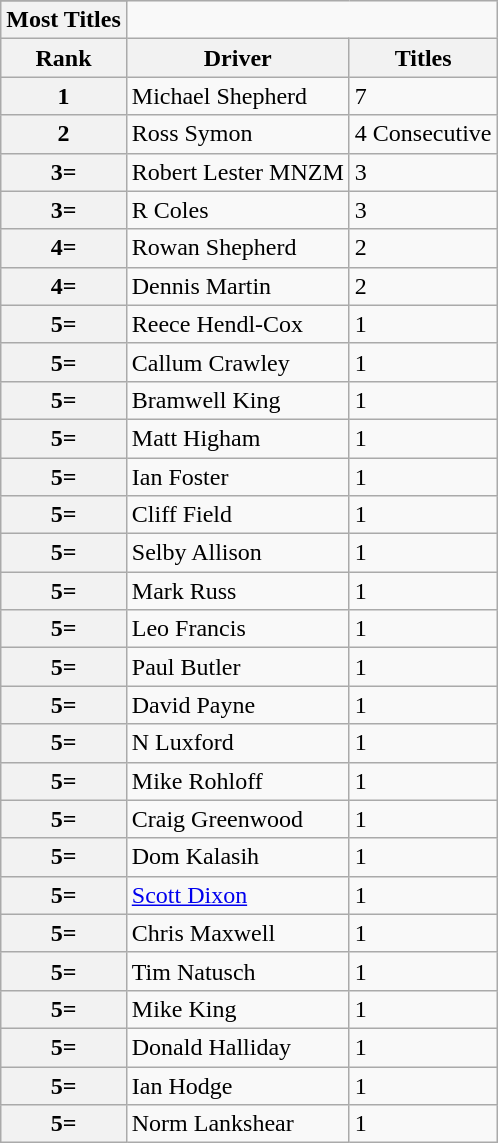<table class="wikitable">
<tr style="background:#efefef;">
</tr>
<tr>
<th>Most Titles</th>
</tr>
<tr>
<th>Rank</th>
<th>Driver</th>
<th>Titles</th>
</tr>
<tr>
<th>1</th>
<td>Michael Shepherd</td>
<td>7</td>
</tr>
<tr>
<th>2</th>
<td>Ross Symon</td>
<td>4 Consecutive</td>
</tr>
<tr>
<th>3=</th>
<td>Robert Lester MNZM</td>
<td>3</td>
</tr>
<tr>
<th>3=</th>
<td>R Coles</td>
<td>3</td>
</tr>
<tr>
<th>4=</th>
<td>Rowan Shepherd</td>
<td>2</td>
</tr>
<tr>
<th>4=</th>
<td>Dennis Martin</td>
<td>2</td>
</tr>
<tr>
<th>5=</th>
<td>Reece Hendl-Cox</td>
<td>1</td>
</tr>
<tr>
<th>5=</th>
<td>Callum Crawley</td>
<td>1</td>
</tr>
<tr>
<th>5=</th>
<td>Bramwell King</td>
<td>1</td>
</tr>
<tr>
<th>5=</th>
<td>Matt Higham</td>
<td>1</td>
</tr>
<tr>
<th>5=</th>
<td>Ian Foster</td>
<td>1</td>
</tr>
<tr>
<th>5=</th>
<td>Cliff Field</td>
<td>1</td>
</tr>
<tr>
<th>5=</th>
<td>Selby Allison</td>
<td>1</td>
</tr>
<tr>
<th>5=</th>
<td>Mark Russ</td>
<td>1</td>
</tr>
<tr>
<th>5=</th>
<td>Leo Francis</td>
<td>1</td>
</tr>
<tr>
<th>5=</th>
<td>Paul Butler</td>
<td>1</td>
</tr>
<tr>
<th>5=</th>
<td>David Payne</td>
<td>1</td>
</tr>
<tr>
<th>5=</th>
<td>N Luxford</td>
<td>1</td>
</tr>
<tr>
<th>5=</th>
<td>Mike Rohloff</td>
<td>1</td>
</tr>
<tr>
<th>5=</th>
<td>Craig Greenwood</td>
<td>1</td>
</tr>
<tr>
<th>5=</th>
<td>Dom Kalasih</td>
<td>1</td>
</tr>
<tr>
<th>5=</th>
<td><a href='#'>Scott Dixon</a></td>
<td>1</td>
</tr>
<tr>
<th>5=</th>
<td>Chris Maxwell</td>
<td>1</td>
</tr>
<tr>
<th>5=</th>
<td>Tim Natusch</td>
<td>1</td>
</tr>
<tr>
<th>5=</th>
<td>Mike King</td>
<td>1</td>
</tr>
<tr>
<th>5=</th>
<td>Donald Halliday</td>
<td>1</td>
</tr>
<tr>
<th>5=</th>
<td>Ian Hodge</td>
<td>1</td>
</tr>
<tr>
<th>5=</th>
<td>Norm Lankshear</td>
<td>1</td>
</tr>
</table>
